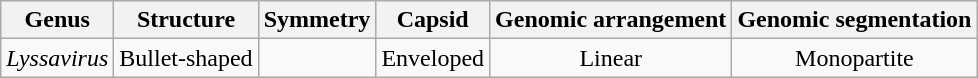<table class="wikitable sortable" style="text-align:center">
<tr>
<th>Genus</th>
<th>Structure</th>
<th>Symmetry</th>
<th>Capsid</th>
<th>Genomic arrangement</th>
<th>Genomic segmentation</th>
</tr>
<tr>
<td><em>Lyssavirus</em></td>
<td>Bullet-shaped</td>
<td></td>
<td>Enveloped</td>
<td>Linear</td>
<td>Monopartite</td>
</tr>
</table>
